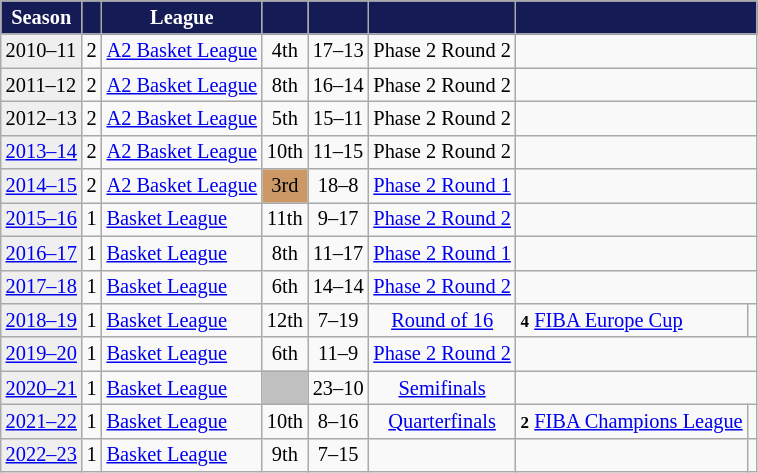<table class="wikitable" style="font-size:85%; text-align:left">
<tr>
<th style="color:white; background:#151B54;">Season</th>
<th style="color:white; background:#151B54;"><a href='#'></a></th>
<th style="color:white; background:#151B54;">League</th>
<th style="color:white; background:#151B54;"></th>
<th style="color:white; background:#151B54;"></th>
<th style="color:white; background:#151B54;"><a href='#'></a></th>
<th style="color:white; background:#151B54;"colspan=2><a href='#'></a></th>
</tr>
<tr>
<td bgcolor=#efefef>2010–11</td>
<td align=center>2</td>
<td align=left><a href='#'>A2 Basket League</a></td>
<td align=center>4th</td>
<td align=center>17–13</td>
<td align=center>Phase 2 Round 2</td>
<td colspan=2></td>
</tr>
<tr>
<td bgcolor=#efefef>2011–12</td>
<td align=center>2</td>
<td align=left><a href='#'>A2 Basket League</a></td>
<td align=center>8th</td>
<td align=center>16–14</td>
<td align=center>Phase 2 Round 2</td>
<td colspan=2></td>
</tr>
<tr>
<td bgcolor=#efefef>2012–13</td>
<td align=center>2</td>
<td align=left><a href='#'>A2 Basket League</a></td>
<td align=center>5th</td>
<td align=center>15–11</td>
<td align=center>Phase 2 Round 2</td>
<td colspan=2></td>
</tr>
<tr>
<td bgcolor=#efefef><a href='#'>2013–14</a></td>
<td align=center>2</td>
<td align=left><a href='#'>A2 Basket League</a></td>
<td align=center>10th</td>
<td align=center>11–15</td>
<td align=center>Phase 2 Round 2</td>
<td colspan=2></td>
</tr>
<tr>
<td bgcolor=#efefef><a href='#'>2014–15</a></td>
<td align=center>2</td>
<td align=left><a href='#'>A2 Basket League</a></td>
<td align=center bgcolor="#CC9966">3rd</td>
<td align=center>18–8</td>
<td align=center><a href='#'>Phase 2 Round 1</a></td>
<td colspan=2></td>
</tr>
<tr>
<td bgcolor=#efefef><a href='#'>2015–16</a></td>
<td align=center>1</td>
<td align=left><a href='#'>Basket League</a></td>
<td align=center>11th</td>
<td align=center>9–17</td>
<td align=center><a href='#'>Phase 2 Round 2</a></td>
<td colspan=2></td>
</tr>
<tr>
<td bgcolor=#efefef><a href='#'>2016–17</a></td>
<td align=center>1</td>
<td align=left><a href='#'>Basket League</a></td>
<td align=center>8th</td>
<td align=center>11–17</td>
<td align=center><a href='#'>Phase 2 Round 1</a></td>
<td colspan=2></td>
</tr>
<tr>
<td bgcolor=#efefef><a href='#'>2017–18</a></td>
<td align=center>1</td>
<td align=left><a href='#'>Basket League</a></td>
<td align=center>6th</td>
<td align=center>14–14</td>
<td align=center><a href='#'>Phase 2 Round 2</a></td>
<td colspan=2></td>
</tr>
<tr>
<td bgcolor=#efefef><a href='#'>2018–19</a></td>
<td align=center>1</td>
<td align=left><a href='#'>Basket League</a></td>
<td align=center>12th</td>
<td align=center>7–19</td>
<td align=center><a href='#'>Round of 16</a></td>
<td align=left><small><strong>4</strong></small> <a href='#'>FIBA Europe Cup</a></td>
<td></td>
</tr>
<tr>
<td bgcolor=#efefef><a href='#'>2019–20</a></td>
<td align=center>1</td>
<td align=left><a href='#'>Basket League</a></td>
<td align=center>6th</td>
<td align=center>11–9</td>
<td align=center><a href='#'>Phase 2 Round 2</a></td>
<td colspan=2></td>
</tr>
<tr>
<td bgcolor=#efefef><a href='#'>2020–21</a></td>
<td align=center>1</td>
<td align=left><a href='#'>Basket League</a></td>
<td bgcolor=silver></td>
<td align=center>23–10</td>
<td align=center><a href='#'>Semifinals</a></td>
<td colspan=2></td>
</tr>
<tr>
<td bgcolor=#efefef><a href='#'>2021–22</a></td>
<td align=center>1</td>
<td align=left><a href='#'>Basket League</a></td>
<td align=center>10th</td>
<td align=center>8–16</td>
<td align=center><a href='#'>Quarterfinals</a></td>
<td align=left><small><strong>2</strong></small> <a href='#'>FIBA Champions League</a></td>
<td></td>
</tr>
<tr>
<td bgcolor=#efefef><a href='#'>2022–23</a></td>
<td align=center>1</td>
<td align=left><a href='#'>Basket League</a></td>
<td align=center>9th</td>
<td align=center>7–15</td>
<td align=center></td>
<td></td>
</tr>
</table>
